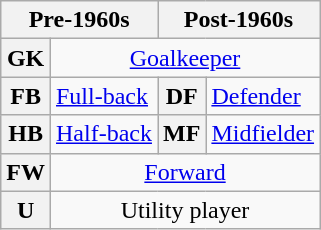<table class="wikitable unsortable">
<tr>
<th scope="col" colspan="2">Pre-1960s</th>
<th scope="col" colspan="2">Post-1960s</th>
</tr>
<tr>
<th scope="row">GK</th>
<td colspan="3" align="center"><a href='#'>Goalkeeper</a></td>
</tr>
<tr>
<th scope="row">FB</th>
<td><a href='#'>Full-back</a></td>
<th scope="row" align="center">DF</th>
<td><a href='#'>Defender</a></td>
</tr>
<tr>
<th scope="row">HB</th>
<td><a href='#'>Half-back</a></td>
<th scope="row" align="center">MF</th>
<td><a href='#'>Midfielder</a></td>
</tr>
<tr>
<th scope="row">FW</th>
<td colspan="3" align="center"><a href='#'>Forward</a></td>
</tr>
<tr>
<th scope="row">U</th>
<td colspan="3" align="center">Utility player</td>
</tr>
</table>
